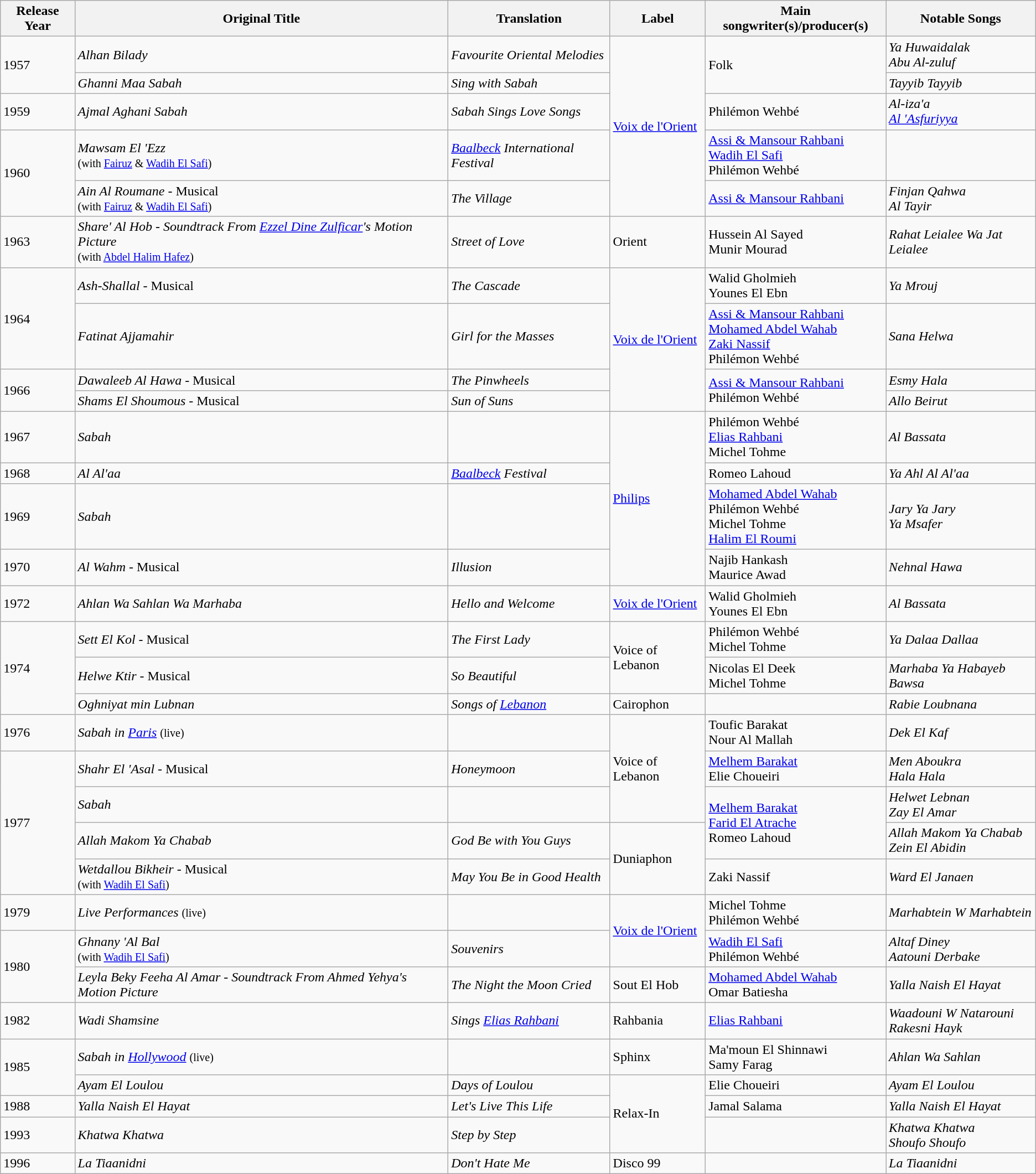<table class="wikitable">
<tr>
<th>Release Year</th>
<th>Original Title</th>
<th>Translation</th>
<th>Label</th>
<th>Main songwriter(s)/producer(s)</th>
<th>Notable Songs</th>
</tr>
<tr>
<td rowspan="2">1957</td>
<td><em>Alhan Bilady</em></td>
<td><em>Favourite Oriental Melodies</em></td>
<td rowspan="5"><a href='#'>Voix de l'Orient</a></td>
<td rowspan="2">Folk</td>
<td><em>Ya Huwaidalak</em><br><em>Abu Al-zuluf</em></td>
</tr>
<tr>
<td><em>Ghanni Maa Sabah</em></td>
<td><em>Sing with Sabah</em></td>
<td><em>Tayyib Tayyib</em></td>
</tr>
<tr>
<td>1959</td>
<td><em>Ajmal Aghani Sabah</em></td>
<td><em>Sabah Sings Love Songs</em></td>
<td>Philémon Wehbé</td>
<td><em>Al-iza'a</em><br><em><a href='#'>Al 'Asfuriyya</a></em></td>
</tr>
<tr>
<td rowspan="2">1960</td>
<td><em>Mawsam El 'Ezz</em><br><small>(with <a href='#'>Fairuz</a> & <a href='#'>Wadih El Safi</a>)</small></td>
<td><em><a href='#'>Baalbeck</a> International Festival</em><br></td>
<td><a href='#'>Assi & Mansour Rahbani</a><br><a href='#'>Wadih El Safi</a><br>Philémon Wehbé</td>
<td></td>
</tr>
<tr>
<td><em>Ain Al Roumane</em> - Musical<br><small>(with <a href='#'>Fairuz</a> & <a href='#'>Wadih El Safi</a>)</small></td>
<td><em>The Village</em></td>
<td><a href='#'>Assi & Mansour Rahbani</a></td>
<td><em>Finjan Qahwa</em><br><em>Al Tayir</em></td>
</tr>
<tr>
<td>1963</td>
<td><em>Share' Al Hob - Soundtrack From <a href='#'>Ezzel Dine Zulficar</a>'s Motion Picture</em><br><small>(with <a href='#'>Abdel Halim Hafez</a>)</small></td>
<td><em>Street of Love</em></td>
<td>Orient</td>
<td>Hussein Al Sayed<br>Munir Mourad</td>
<td><em>Rahat Leialee Wa Jat Leialee</em></td>
</tr>
<tr>
<td rowspan="2">1964</td>
<td><em>Ash-Shallal</em> - Musical</td>
<td><em>The Cascade</em></td>
<td rowspan="4"><a href='#'>Voix de l'Orient</a></td>
<td>Walid Gholmieh<br>Younes El Ebn</td>
<td><em>Ya Mrouj</em></td>
</tr>
<tr>
<td><em>Fatinat Ajjamahir</em></td>
<td><em>Girl for the Masses</em></td>
<td><a href='#'>Assi & Mansour Rahbani</a><br><a href='#'>Mohamed Abdel Wahab</a><br><a href='#'>Zaki Nassif</a><br>Philémon Wehbé</td>
<td><em>Sana Helwa</em></td>
</tr>
<tr>
<td rowspan="2">1966</td>
<td><em>Dawaleeb Al Hawa</em> - Musical</td>
<td><em>The Pinwheels</em></td>
<td rowspan="2"><a href='#'>Assi & Mansour Rahbani</a><br>Philémon Wehbé</td>
<td><em>Esmy Hala</em></td>
</tr>
<tr>
<td><em>Shams El Shoumous</em> - Musical</td>
<td><em>Sun of Suns</em></td>
<td><em>Allo Beirut</em></td>
</tr>
<tr>
<td>1967</td>
<td><em>Sabah</em></td>
<td></td>
<td rowspan="4"><a href='#'>Philips</a></td>
<td>Philémon Wehbé<br><a href='#'>Elias Rahbani</a><br>Michel Tohme</td>
<td><em>Al Bassata</em></td>
</tr>
<tr>
<td>1968</td>
<td><em>Al Al'aa</em></td>
<td><em><a href='#'>Baalbeck</a> Festival</em></td>
<td>Romeo Lahoud</td>
<td><em>Ya Ahl Al Al'aa</em></td>
</tr>
<tr>
<td>1969</td>
<td><em>Sabah</em></td>
<td></td>
<td><a href='#'>Mohamed Abdel Wahab</a><br>Philémon Wehbé<br>Michel Tohme<br><a href='#'>Halim El Roumi</a></td>
<td><em>Jary Ya Jary</em><br><em>Ya Msafer</em></td>
</tr>
<tr>
<td>1970</td>
<td><em>Al Wahm</em> - Musical</td>
<td><em>Illusion</em></td>
<td>Najib Hankash<br>Maurice Awad</td>
<td><em>Nehnal Hawa</em></td>
</tr>
<tr>
<td>1972</td>
<td><em>Ahlan Wa Sahlan Wa Marhaba</em></td>
<td><em>Hello and Welcome</em></td>
<td><a href='#'>Voix de l'Orient</a></td>
<td>Walid Gholmieh<br>Younes El Ebn</td>
<td><em>Al Bassata</em></td>
</tr>
<tr>
<td rowspan="3">1974</td>
<td><em>Sett El Kol</em> - Musical</td>
<td><em>The First Lady</em></td>
<td rowspan="2">Voice of Lebanon</td>
<td>Philémon Wehbé<br>Michel Tohme</td>
<td><em>Ya Dalaa Dallaa</em></td>
</tr>
<tr>
<td><em>Helwe Ktir</em> - Musical</td>
<td><em>So Beautiful</em></td>
<td>Nicolas El Deek<br>Michel Tohme</td>
<td><em>Marhaba Ya Habayeb<br>Bawsa</em></td>
</tr>
<tr>
<td><em>Oghniyat min Lubnan</em></td>
<td><em>Songs of <a href='#'>Lebanon</a></em></td>
<td>Cairophon</td>
<td></td>
<td><em>Rabie Loubnana</em></td>
</tr>
<tr>
<td>1976</td>
<td><em>Sabah in <a href='#'>Paris</a></em> <small>(live)</small></td>
<td></td>
<td rowspan="3">Voice of Lebanon</td>
<td>Toufic Barakat<br>Nour Al Mallah</td>
<td><em>Dek El Kaf</em></td>
</tr>
<tr>
<td rowspan="4">1977</td>
<td><em>Shahr El 'Asal</em> - Musical</td>
<td><em>Honeymoon</em></td>
<td><a href='#'>Melhem Barakat</a><br>Elie Choueiri</td>
<td><em>Men Aboukra</em><br><em>Hala Hala</em></td>
</tr>
<tr>
<td><em>Sabah</em></td>
<td></td>
<td rowspan="2"><a href='#'>Melhem Barakat</a><br><a href='#'>Farid El Atrache</a><br>Romeo Lahoud</td>
<td><em>Helwet Lebnan</em><br><em>Zay El Amar</em></td>
</tr>
<tr>
<td><em>Allah Makom Ya Chabab</em></td>
<td><em>God Be with You Guys</em></td>
<td rowspan="2">Duniaphon</td>
<td><em>Allah Makom Ya Chabab</em><br><em>Zein El Abidin</em></td>
</tr>
<tr>
<td><em>Wetdallou Bikheir</em> - Musical<br><small>(with <a href='#'>Wadih El Safi</a>)</small></td>
<td><em>May You Be in Good Health</em></td>
<td>Zaki Nassif</td>
<td><em>Ward El Janaen</em></td>
</tr>
<tr>
<td>1979</td>
<td><em>Live Performances</em> <small>(live)</small></td>
<td></td>
<td rowspan="2"><a href='#'>Voix de l'Orient</a></td>
<td>Michel Tohme<br>Philémon Wehbé</td>
<td><em>Marhabtein W Marhabtein</em></td>
</tr>
<tr>
<td rowspan="2">1980</td>
<td><em>Ghnany 'Al Bal</em><br><small>(with <a href='#'>Wadih El Safi</a>)</small></td>
<td><em>Souvenirs</em></td>
<td><a href='#'>Wadih El Safi</a><br>Philémon Wehbé</td>
<td><em>Altaf Diney</em><br><em>Aatouni Derbake</em></td>
</tr>
<tr>
<td><em>Leyla Beky Feeha Al Amar - Soundtrack From Ahmed Yehya's Motion Picture</em></td>
<td><em>The Night the Moon Cried</em></td>
<td>Sout El Hob</td>
<td><a href='#'>Mohamed Abdel Wahab</a><br>Omar Batiesha</td>
<td><em>Yalla Naish El Hayat</em></td>
</tr>
<tr>
<td>1982</td>
<td><em>Wadi Shamsine</em></td>
<td><em>Sings <a href='#'>Elias Rahbani</a></em></td>
<td>Rahbania</td>
<td><a href='#'>Elias Rahbani</a></td>
<td><em>Waadouni W Natarouni</em><br><em>Rakesni Hayk</em></td>
</tr>
<tr>
<td rowspan="2">1985</td>
<td><em>Sabah in <a href='#'>Hollywood</a></em> <small>(live)</small></td>
<td></td>
<td>Sphinx</td>
<td>Ma'moun El Shinnawi<br>Samy Farag</td>
<td><em>Ahlan Wa Sahlan</em></td>
</tr>
<tr>
<td><em>Ayam El Loulou</em></td>
<td><em>Days of Loulou</em></td>
<td rowspan="3">Relax-In</td>
<td>Elie Choueiri</td>
<td><em>Ayam El Loulou</em></td>
</tr>
<tr>
<td>1988</td>
<td><em>Yalla Naish El Hayat</em></td>
<td><em>Let's Live This Life</em></td>
<td>Jamal Salama</td>
<td><em>Yalla Naish El Hayat</em></td>
</tr>
<tr>
<td>1993</td>
<td><em>Khatwa Khatwa</em></td>
<td><em>Step by Step</em></td>
<td></td>
<td><em>Khatwa Khatwa<br>Shoufo Shoufo</em></td>
</tr>
<tr>
<td>1996</td>
<td><em>La Tiaanidni</em></td>
<td><em>Don't Hate Me</em></td>
<td>Disco 99</td>
<td></td>
<td><em>La Tiaanidni</em></td>
</tr>
</table>
